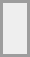<table align="center" border="0" cellpadding="4" cellspacing="4" style="border: 2px solid #9d9d9d;background-color:#eeeeee" valign="midlle">
<tr>
<td><br><div></div></td>
</tr>
</table>
